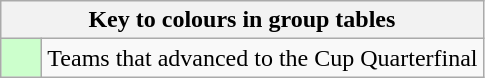<table class="wikitable" style="text-align: center;">
<tr>
<th colspan=2>Key to colours in group tables</th>
</tr>
<tr>
<td style="background:#cfc; width:20px;"></td>
<td align=left>Teams that advanced to the Cup Quarterfinal</td>
</tr>
</table>
